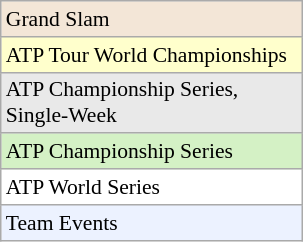<table class="wikitable"  style="font-size:90%; width:16%;">
<tr style="background:#F3E6D7;">
<td>Grand Slam</td>
</tr>
<tr style="background:#FFFFCC;">
<td>ATP Tour World Championships</td>
</tr>
<tr style="background:#E9E9E9;">
<td>ATP Championship Series, Single-Week</td>
</tr>
<tr style="background:#D4F1C5;">
<td>ATP Championship Series</td>
</tr>
<tr style="background:#FFF;">
<td>ATP World Series</td>
</tr>
<tr style="background:#ECF2FF;">
<td>Team Events</td>
</tr>
</table>
